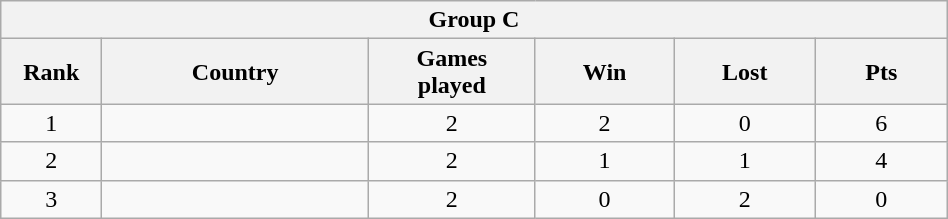<table class="wikitable" style= "text-align: center; Width:50%">
<tr>
<th colspan= 6>Group C</th>
</tr>
<tr>
<th width=2%>Rank</th>
<th width=10%>Country</th>
<th width=5%>Games <br> played</th>
<th width=5%>Win</th>
<th width=5%>Lost</th>
<th width=5%>Pts</th>
</tr>
<tr>
<td>1</td>
<td style= "text-align: left"></td>
<td>2</td>
<td>2</td>
<td>0</td>
<td>6</td>
</tr>
<tr>
<td>2</td>
<td style= "text-align: left"></td>
<td>2</td>
<td>1</td>
<td>1</td>
<td>4</td>
</tr>
<tr>
<td>3</td>
<td style= "text-align: left"></td>
<td>2</td>
<td>0</td>
<td>2</td>
<td>0</td>
</tr>
</table>
